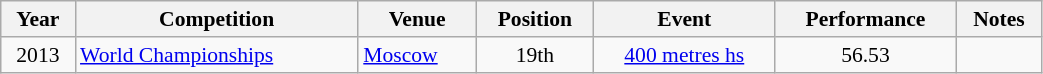<table class="wikitable" width=55% style="font-size:90%; text-align:center;">
<tr>
<th>Year</th>
<th>Competition</th>
<th>Venue</th>
<th>Position</th>
<th>Event</th>
<th>Performance</th>
<th>Notes</th>
</tr>
<tr>
<td>2013</td>
<td align=left><a href='#'>World Championships</a></td>
<td align=left> <a href='#'>Moscow</a></td>
<td>19th </td>
<td><a href='#'>400 metres hs</a></td>
<td>56.53</td>
<td></td>
</tr>
</table>
